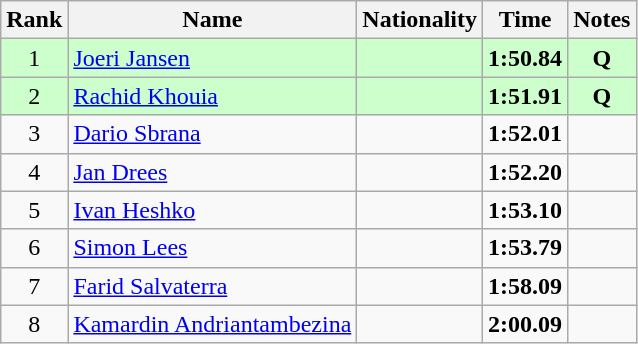<table class="wikitable sortable" style="text-align:center">
<tr>
<th>Rank</th>
<th>Name</th>
<th>Nationality</th>
<th>Time</th>
<th>Notes</th>
</tr>
<tr bgcolor=ccffcc>
<td>1</td>
<td align=left><a href='#'>Joeri Jansen</a></td>
<td align=left></td>
<td><strong>1:50.84</strong></td>
<td><strong>Q</strong></td>
</tr>
<tr bgcolor=ccffcc>
<td>2</td>
<td align=left><a href='#'>Rachid Khouia</a></td>
<td align=left></td>
<td><strong>1:51.91</strong></td>
<td><strong>Q</strong></td>
</tr>
<tr>
<td>3</td>
<td align=left><a href='#'>Dario Sbrana</a></td>
<td align=left></td>
<td><strong>1:52.01</strong></td>
<td></td>
</tr>
<tr>
<td>4</td>
<td align=left><a href='#'>Jan Drees</a></td>
<td align=left></td>
<td><strong>1:52.20</strong></td>
<td></td>
</tr>
<tr>
<td>5</td>
<td align=left><a href='#'>Ivan Heshko</a></td>
<td align=left></td>
<td><strong>1:53.10</strong></td>
<td></td>
</tr>
<tr>
<td>6</td>
<td align=left><a href='#'>Simon Lees</a></td>
<td align=left></td>
<td><strong>1:53.79</strong></td>
<td></td>
</tr>
<tr>
<td>7</td>
<td align=left><a href='#'>Farid Salvaterra</a></td>
<td align=left></td>
<td><strong>1:58.09</strong></td>
<td></td>
</tr>
<tr>
<td>8</td>
<td align=left><a href='#'>Kamardin Andriantambezina</a></td>
<td align=left></td>
<td><strong>2:00.09</strong></td>
<td></td>
</tr>
</table>
